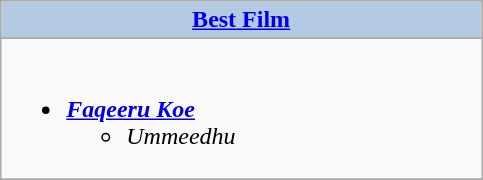<table class="wikitable">
<tr>
<th style="background:#b4cae3; width:50%;"><a href='#'>Best Film</a></th>
</tr>
<tr>
</tr>
<tr>
<td valign="top"><br><ul><li><strong><em><a href='#'>Faqeeru Koe</a></em></strong><ul><li><em>Ummeedhu</em></li></ul></li></ul></td>
</tr>
<tr>
</tr>
</table>
